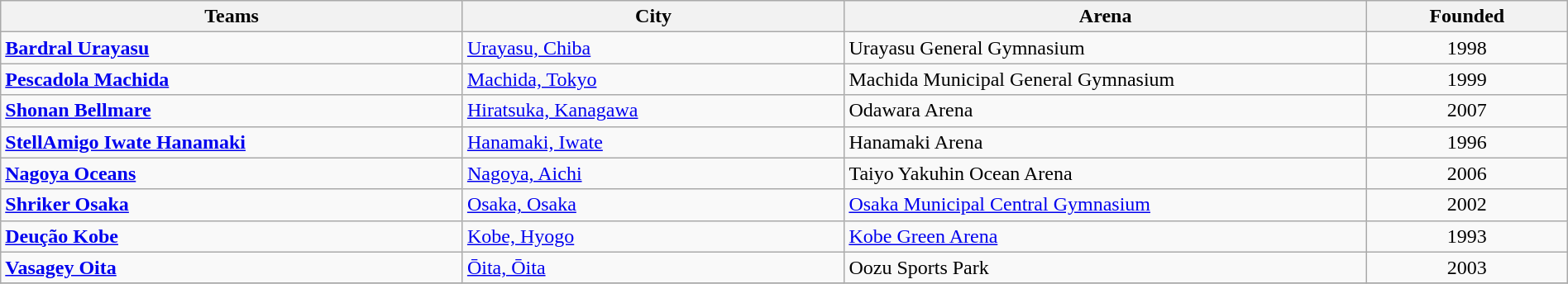<table class="wikitable" style="width:100%; text-align:left">
<tr>
<th style="width:23%">Teams</th>
<th style="width:19%">City</th>
<th style="width:26%">Arena</th>
<th style="width:10%">Founded</th>
</tr>
<tr>
<td> <strong><a href='#'>Bardral Urayasu</a></strong></td>
<td><a href='#'>Urayasu, Chiba</a></td>
<td>Urayasu General Gymnasium</td>
<td align=center>1998</td>
</tr>
<tr>
<td> <strong><a href='#'>Pescadola Machida</a></strong></td>
<td><a href='#'>Machida, Tokyo</a></td>
<td>Machida Municipal General Gymnasium</td>
<td align=center>1999</td>
</tr>
<tr>
<td><strong><a href='#'>Shonan Bellmare</a></strong></td>
<td><a href='#'>Hiratsuka, Kanagawa</a></td>
<td>Odawara Arena</td>
<td align=center>2007</td>
</tr>
<tr>
<td> <strong><a href='#'>StellAmigo Iwate Hanamaki</a></strong></td>
<td><a href='#'>Hanamaki, Iwate</a></td>
<td>Hanamaki Arena</td>
<td align=center>1996</td>
</tr>
<tr>
<td> <strong><a href='#'>Nagoya Oceans</a></strong></td>
<td><a href='#'>Nagoya, Aichi</a></td>
<td>Taiyo Yakuhin Ocean Arena</td>
<td align=center>2006</td>
</tr>
<tr>
<td>  <strong><a href='#'>Shriker Osaka</a></strong></td>
<td><a href='#'>Osaka, Osaka</a></td>
<td><a href='#'>Osaka Municipal Central Gymnasium</a></td>
<td align=center>2002</td>
</tr>
<tr>
<td> <strong><a href='#'>Deução Kobe</a></strong></td>
<td><a href='#'>Kobe, Hyogo</a></td>
<td><a href='#'>Kobe Green Arena</a></td>
<td align=center>1993</td>
</tr>
<tr>
<td> <strong><a href='#'>Vasagey Oita</a></strong></td>
<td><a href='#'>Ōita, Ōita</a></td>
<td>Oozu Sports Park</td>
<td align=center>2003</td>
</tr>
<tr>
</tr>
</table>
